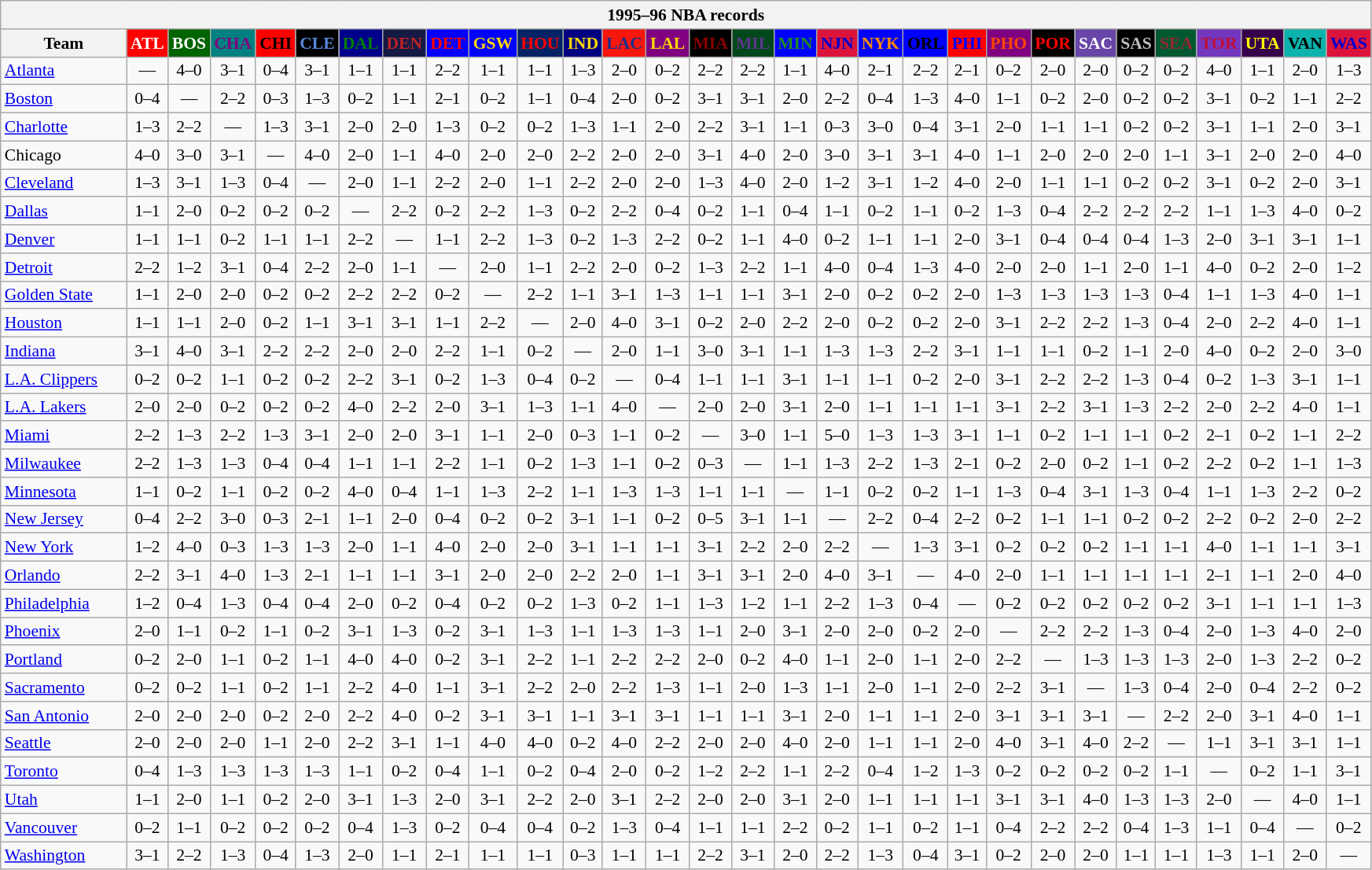<table class="wikitable" style="font-size:90%;text-align:center">
<tr>
<th colspan=30>1995–96 NBA records</th>
</tr>
<tr>
<th width=100>Team</th>
<th style="background:#FF0000;color:#FFFFFF;width=35">ATL</th>
<th style="background:#006400;color:#FFFFFF;width=35">BOS</th>
<th style="background:#008080;color:#800080;width=35">CHA</th>
<th style="background:#FF0000;color:#000000;width=35">CHI</th>
<th style="background:#000000;color:#5787DC;width=35">CLE</th>
<th style="background:#00008B;color:#008000;width=35">DAL</th>
<th style="background:#141A44;color:#BC2224;width=35">DEN</th>
<th style="background:#0000FF;color:#FF0000;width=35">DET</th>
<th style="background:#0000FF;color:#FFD700;width=35">GSW</th>
<th style="background:#002366;color:#FF0000;width=35">HOU</th>
<th style="background:#000080;color:#FFD700;width=35">IND</th>
<th style="background:#F9160D;color:#1A2E8B;width=35">LAC</th>
<th style="background:#800080;color:#FFD700;width=35">LAL</th>
<th style="background:#000000;color:#8B0000;width=35">MIA</th>
<th style="background:#00471B;color:#5C378A;width=35">MIL</th>
<th style="background:#0000FF;color:#228B22;width=35">MIN</th>
<th style="background:#DC143C;color:#0000CD;width=35">NJN</th>
<th style="background:#0000FF;color:#FF8C00;width=35">NYK</th>
<th style="background:#0000FF;color:#000000;width=35">ORL</th>
<th style="background:#FF0000;color:#0000FF;width=35">PHI</th>
<th style="background:#800080;color:#FF4500;width=35">PHO</th>
<th style="background:#000000;color:#FF0000;width=35">POR</th>
<th style="background:#6846A8;color:#FFFFFF;width=35">SAC</th>
<th style="background:#000000;color:#C0C0C0;width=35">SAS</th>
<th style="background:#005831;color:#992634;width=35">SEA</th>
<th style="background:#7436BF;color:#BE0F34;width=35">TOR</th>
<th style="background:#36004A;color:#FFFF00;width=35">UTA</th>
<th style="background:#0CB2AC;color:#000000;width=35">VAN</th>
<th style="background:#DC143C;color:#0000CD;width=35">WAS</th>
</tr>
<tr>
<td style="text-align:left;"><a href='#'>Atlanta</a></td>
<td>—</td>
<td>4–0</td>
<td>3–1</td>
<td>0–4</td>
<td>3–1</td>
<td>1–1</td>
<td>1–1</td>
<td>2–2</td>
<td>1–1</td>
<td>1–1</td>
<td>1–3</td>
<td>2–0</td>
<td>0–2</td>
<td>2–2</td>
<td>2–2</td>
<td>1–1</td>
<td>4–0</td>
<td>2–1</td>
<td>2–2</td>
<td>2–1</td>
<td>0–2</td>
<td>2–0</td>
<td>2–0</td>
<td>0–2</td>
<td>0–2</td>
<td>4–0</td>
<td>1–1</td>
<td>2–0</td>
<td>1–3</td>
</tr>
<tr>
<td style="text-align:left;"><a href='#'>Boston</a></td>
<td>0–4</td>
<td>—</td>
<td>2–2</td>
<td>0–3</td>
<td>1–3</td>
<td>0–2</td>
<td>1–1</td>
<td>2–1</td>
<td>0–2</td>
<td>1–1</td>
<td>0–4</td>
<td>2–0</td>
<td>0–2</td>
<td>3–1</td>
<td>3–1</td>
<td>2–0</td>
<td>2–2</td>
<td>0–4</td>
<td>1–3</td>
<td>4–0</td>
<td>1–1</td>
<td>0–2</td>
<td>2–0</td>
<td>0–2</td>
<td>0–2</td>
<td>3–1</td>
<td>0–2</td>
<td>1–1</td>
<td>2–2</td>
</tr>
<tr>
<td style="text-align:left;"><a href='#'>Charlotte</a></td>
<td>1–3</td>
<td>2–2</td>
<td>—</td>
<td>1–3</td>
<td>3–1</td>
<td>2–0</td>
<td>2–0</td>
<td>1–3</td>
<td>0–2</td>
<td>0–2</td>
<td>1–3</td>
<td>1–1</td>
<td>2–0</td>
<td>2–2</td>
<td>3–1</td>
<td>1–1</td>
<td>0–3</td>
<td>3–0</td>
<td>0–4</td>
<td>3–1</td>
<td>2–0</td>
<td>1–1</td>
<td>1–1</td>
<td>0–2</td>
<td>0–2</td>
<td>3–1</td>
<td>1–1</td>
<td>2–0</td>
<td>3–1</td>
</tr>
<tr>
<td style="text-align:left;">Chicago</td>
<td>4–0</td>
<td>3–0</td>
<td>3–1</td>
<td>—</td>
<td>4–0</td>
<td>2–0</td>
<td>1–1</td>
<td>4–0</td>
<td>2–0</td>
<td>2–0</td>
<td>2–2</td>
<td>2–0</td>
<td>2–0</td>
<td>3–1</td>
<td>4–0</td>
<td>2–0</td>
<td>3–0</td>
<td>3–1</td>
<td>3–1</td>
<td>4–0</td>
<td>1–1</td>
<td>2–0</td>
<td>2–0</td>
<td>2–0</td>
<td>1–1</td>
<td>3–1</td>
<td>2–0</td>
<td>2–0</td>
<td>4–0</td>
</tr>
<tr>
<td style="text-align:left;"><a href='#'>Cleveland</a></td>
<td>1–3</td>
<td>3–1</td>
<td>1–3</td>
<td>0–4</td>
<td>—</td>
<td>2–0</td>
<td>1–1</td>
<td>2–2</td>
<td>2–0</td>
<td>1–1</td>
<td>2–2</td>
<td>2–0</td>
<td>2–0</td>
<td>1–3</td>
<td>4–0</td>
<td>2–0</td>
<td>1–2</td>
<td>3–1</td>
<td>1–2</td>
<td>4–0</td>
<td>2–0</td>
<td>1–1</td>
<td>1–1</td>
<td>0–2</td>
<td>0–2</td>
<td>3–1</td>
<td>0–2</td>
<td>2–0</td>
<td>3–1</td>
</tr>
<tr>
<td style="text-align:left;"><a href='#'>Dallas</a></td>
<td>1–1</td>
<td>2–0</td>
<td>0–2</td>
<td>0–2</td>
<td>0–2</td>
<td>—</td>
<td>2–2</td>
<td>0–2</td>
<td>2–2</td>
<td>1–3</td>
<td>0–2</td>
<td>2–2</td>
<td>0–4</td>
<td>0–2</td>
<td>1–1</td>
<td>0–4</td>
<td>1–1</td>
<td>0–2</td>
<td>1–1</td>
<td>0–2</td>
<td>1–3</td>
<td>0–4</td>
<td>2–2</td>
<td>2–2</td>
<td>2–2</td>
<td>1–1</td>
<td>1–3</td>
<td>4–0</td>
<td>0–2</td>
</tr>
<tr>
<td style="text-align:left;"><a href='#'>Denver</a></td>
<td>1–1</td>
<td>1–1</td>
<td>0–2</td>
<td>1–1</td>
<td>1–1</td>
<td>2–2</td>
<td>—</td>
<td>1–1</td>
<td>2–2</td>
<td>1–3</td>
<td>0–2</td>
<td>1–3</td>
<td>2–2</td>
<td>0–2</td>
<td>1–1</td>
<td>4–0</td>
<td>0–2</td>
<td>1–1</td>
<td>1–1</td>
<td>2–0</td>
<td>3–1</td>
<td>0–4</td>
<td>0–4</td>
<td>0–4</td>
<td>1–3</td>
<td>2–0</td>
<td>3–1</td>
<td>3–1</td>
<td>1–1</td>
</tr>
<tr>
<td style="text-align:left;"><a href='#'>Detroit</a></td>
<td>2–2</td>
<td>1–2</td>
<td>3–1</td>
<td>0–4</td>
<td>2–2</td>
<td>2–0</td>
<td>1–1</td>
<td>—</td>
<td>2–0</td>
<td>1–1</td>
<td>2–2</td>
<td>2–0</td>
<td>0–2</td>
<td>1–3</td>
<td>2–2</td>
<td>1–1</td>
<td>4–0</td>
<td>0–4</td>
<td>1–3</td>
<td>4–0</td>
<td>2–0</td>
<td>2–0</td>
<td>1–1</td>
<td>2–0</td>
<td>1–1</td>
<td>4–0</td>
<td>0–2</td>
<td>2–0</td>
<td>1–2</td>
</tr>
<tr>
<td style="text-align:left;"><a href='#'>Golden State</a></td>
<td>1–1</td>
<td>2–0</td>
<td>2–0</td>
<td>0–2</td>
<td>0–2</td>
<td>2–2</td>
<td>2–2</td>
<td>0–2</td>
<td>—</td>
<td>2–2</td>
<td>1–1</td>
<td>3–1</td>
<td>1–3</td>
<td>1–1</td>
<td>1–1</td>
<td>3–1</td>
<td>2–0</td>
<td>0–2</td>
<td>0–2</td>
<td>2–0</td>
<td>1–3</td>
<td>1–3</td>
<td>1–3</td>
<td>1–3</td>
<td>0–4</td>
<td>1–1</td>
<td>1–3</td>
<td>4–0</td>
<td>1–1</td>
</tr>
<tr>
<td style="text-align:left;"><a href='#'>Houston</a></td>
<td>1–1</td>
<td>1–1</td>
<td>2–0</td>
<td>0–2</td>
<td>1–1</td>
<td>3–1</td>
<td>3–1</td>
<td>1–1</td>
<td>2–2</td>
<td>—</td>
<td>2–0</td>
<td>4–0</td>
<td>3–1</td>
<td>0–2</td>
<td>2–0</td>
<td>2–2</td>
<td>2–0</td>
<td>0–2</td>
<td>0–2</td>
<td>2–0</td>
<td>3–1</td>
<td>2–2</td>
<td>2–2</td>
<td>1–3</td>
<td>0–4</td>
<td>2–0</td>
<td>2–2</td>
<td>4–0</td>
<td>1–1</td>
</tr>
<tr>
<td style="text-align:left;"><a href='#'>Indiana</a></td>
<td>3–1</td>
<td>4–0</td>
<td>3–1</td>
<td>2–2</td>
<td>2–2</td>
<td>2–0</td>
<td>2–0</td>
<td>2–2</td>
<td>1–1</td>
<td>0–2</td>
<td>—</td>
<td>2–0</td>
<td>1–1</td>
<td>3–0</td>
<td>3–1</td>
<td>1–1</td>
<td>1–3</td>
<td>1–3</td>
<td>2–2</td>
<td>3–1</td>
<td>1–1</td>
<td>1–1</td>
<td>0–2</td>
<td>1–1</td>
<td>2–0</td>
<td>4–0</td>
<td>0–2</td>
<td>2–0</td>
<td>3–0</td>
</tr>
<tr>
<td style="text-align:left;"><a href='#'>L.A. Clippers</a></td>
<td>0–2</td>
<td>0–2</td>
<td>1–1</td>
<td>0–2</td>
<td>0–2</td>
<td>2–2</td>
<td>3–1</td>
<td>0–2</td>
<td>1–3</td>
<td>0–4</td>
<td>0–2</td>
<td>—</td>
<td>0–4</td>
<td>1–1</td>
<td>1–1</td>
<td>3–1</td>
<td>1–1</td>
<td>1–1</td>
<td>0–2</td>
<td>2–0</td>
<td>3–1</td>
<td>2–2</td>
<td>2–2</td>
<td>1–3</td>
<td>0–4</td>
<td>0–2</td>
<td>1–3</td>
<td>3–1</td>
<td>1–1</td>
</tr>
<tr>
<td style="text-align:left;"><a href='#'>L.A. Lakers</a></td>
<td>2–0</td>
<td>2–0</td>
<td>0–2</td>
<td>0–2</td>
<td>0–2</td>
<td>4–0</td>
<td>2–2</td>
<td>2–0</td>
<td>3–1</td>
<td>1–3</td>
<td>1–1</td>
<td>4–0</td>
<td>—</td>
<td>2–0</td>
<td>2–0</td>
<td>3–1</td>
<td>2–0</td>
<td>1–1</td>
<td>1–1</td>
<td>1–1</td>
<td>3–1</td>
<td>2–2</td>
<td>3–1</td>
<td>1–3</td>
<td>2–2</td>
<td>2–0</td>
<td>2–2</td>
<td>4–0</td>
<td>1–1</td>
</tr>
<tr>
<td style="text-align:left;"><a href='#'>Miami</a></td>
<td>2–2</td>
<td>1–3</td>
<td>2–2</td>
<td>1–3</td>
<td>3–1</td>
<td>2–0</td>
<td>2–0</td>
<td>3–1</td>
<td>1–1</td>
<td>2–0</td>
<td>0–3</td>
<td>1–1</td>
<td>0–2</td>
<td>—</td>
<td>3–0</td>
<td>1–1</td>
<td>5–0</td>
<td>1–3</td>
<td>1–3</td>
<td>3–1</td>
<td>1–1</td>
<td>0–2</td>
<td>1–1</td>
<td>1–1</td>
<td>0–2</td>
<td>2–1</td>
<td>0–2</td>
<td>1–1</td>
<td>2–2</td>
</tr>
<tr>
<td style="text-align:left;"><a href='#'>Milwaukee</a></td>
<td>2–2</td>
<td>1–3</td>
<td>1–3</td>
<td>0–4</td>
<td>0–4</td>
<td>1–1</td>
<td>1–1</td>
<td>2–2</td>
<td>1–1</td>
<td>0–2</td>
<td>1–3</td>
<td>1–1</td>
<td>0–2</td>
<td>0–3</td>
<td>—</td>
<td>1–1</td>
<td>1–3</td>
<td>2–2</td>
<td>1–3</td>
<td>2–1</td>
<td>0–2</td>
<td>2–0</td>
<td>0–2</td>
<td>1–1</td>
<td>0–2</td>
<td>2–2</td>
<td>0–2</td>
<td>1–1</td>
<td>1–3</td>
</tr>
<tr>
<td style="text-align:left;"><a href='#'>Minnesota</a></td>
<td>1–1</td>
<td>0–2</td>
<td>1–1</td>
<td>0–2</td>
<td>0–2</td>
<td>4–0</td>
<td>0–4</td>
<td>1–1</td>
<td>1–3</td>
<td>2–2</td>
<td>1–1</td>
<td>1–3</td>
<td>1–3</td>
<td>1–1</td>
<td>1–1</td>
<td>—</td>
<td>1–1</td>
<td>0–2</td>
<td>0–2</td>
<td>1–1</td>
<td>1–3</td>
<td>0–4</td>
<td>3–1</td>
<td>1–3</td>
<td>0–4</td>
<td>1–1</td>
<td>1–3</td>
<td>2–2</td>
<td>0–2</td>
</tr>
<tr>
<td style="text-align:left;"><a href='#'>New Jersey</a></td>
<td>0–4</td>
<td>2–2</td>
<td>3–0</td>
<td>0–3</td>
<td>2–1</td>
<td>1–1</td>
<td>2–0</td>
<td>0–4</td>
<td>0–2</td>
<td>0–2</td>
<td>3–1</td>
<td>1–1</td>
<td>0–2</td>
<td>0–5</td>
<td>3–1</td>
<td>1–1</td>
<td>—</td>
<td>2–2</td>
<td>0–4</td>
<td>2–2</td>
<td>0–2</td>
<td>1–1</td>
<td>1–1</td>
<td>0–2</td>
<td>0–2</td>
<td>2–2</td>
<td>0–2</td>
<td>2–0</td>
<td>2–2</td>
</tr>
<tr>
<td style="text-align:left;"><a href='#'>New York</a></td>
<td>1–2</td>
<td>4–0</td>
<td>0–3</td>
<td>1–3</td>
<td>1–3</td>
<td>2–0</td>
<td>1–1</td>
<td>4–0</td>
<td>2–0</td>
<td>2–0</td>
<td>3–1</td>
<td>1–1</td>
<td>1–1</td>
<td>3–1</td>
<td>2–2</td>
<td>2–0</td>
<td>2–2</td>
<td>—</td>
<td>1–3</td>
<td>3–1</td>
<td>0–2</td>
<td>0–2</td>
<td>0–2</td>
<td>1–1</td>
<td>1–1</td>
<td>4–0</td>
<td>1–1</td>
<td>1–1</td>
<td>3–1</td>
</tr>
<tr>
<td style="text-align:left;"><a href='#'>Orlando</a></td>
<td>2–2</td>
<td>3–1</td>
<td>4–0</td>
<td>1–3</td>
<td>2–1</td>
<td>1–1</td>
<td>1–1</td>
<td>3–1</td>
<td>2–0</td>
<td>2–0</td>
<td>2–2</td>
<td>2–0</td>
<td>1–1</td>
<td>3–1</td>
<td>3–1</td>
<td>2–0</td>
<td>4–0</td>
<td>3–1</td>
<td>—</td>
<td>4–0</td>
<td>2–0</td>
<td>1–1</td>
<td>1–1</td>
<td>1–1</td>
<td>1–1</td>
<td>2–1</td>
<td>1–1</td>
<td>2–0</td>
<td>4–0</td>
</tr>
<tr>
<td style="text-align:left;"><a href='#'>Philadelphia</a></td>
<td>1–2</td>
<td>0–4</td>
<td>1–3</td>
<td>0–4</td>
<td>0–4</td>
<td>2–0</td>
<td>0–2</td>
<td>0–4</td>
<td>0–2</td>
<td>0–2</td>
<td>1–3</td>
<td>0–2</td>
<td>1–1</td>
<td>1–3</td>
<td>1–2</td>
<td>1–1</td>
<td>2–2</td>
<td>1–3</td>
<td>0–4</td>
<td>—</td>
<td>0–2</td>
<td>0–2</td>
<td>0–2</td>
<td>0–2</td>
<td>0–2</td>
<td>3–1</td>
<td>1–1</td>
<td>1–1</td>
<td>1–3</td>
</tr>
<tr>
<td style="text-align:left;"><a href='#'>Phoenix</a></td>
<td>2–0</td>
<td>1–1</td>
<td>0–2</td>
<td>1–1</td>
<td>0–2</td>
<td>3–1</td>
<td>1–3</td>
<td>0–2</td>
<td>3–1</td>
<td>1–3</td>
<td>1–1</td>
<td>1–3</td>
<td>1–3</td>
<td>1–1</td>
<td>2–0</td>
<td>3–1</td>
<td>2–0</td>
<td>2–0</td>
<td>0–2</td>
<td>2–0</td>
<td>—</td>
<td>2–2</td>
<td>2–2</td>
<td>1–3</td>
<td>0–4</td>
<td>2–0</td>
<td>1–3</td>
<td>4–0</td>
<td>2–0</td>
</tr>
<tr>
<td style="text-align:left;"><a href='#'>Portland</a></td>
<td>0–2</td>
<td>2–0</td>
<td>1–1</td>
<td>0–2</td>
<td>1–1</td>
<td>4–0</td>
<td>4–0</td>
<td>0–2</td>
<td>3–1</td>
<td>2–2</td>
<td>1–1</td>
<td>2–2</td>
<td>2–2</td>
<td>2–0</td>
<td>0–2</td>
<td>4–0</td>
<td>1–1</td>
<td>2–0</td>
<td>1–1</td>
<td>2–0</td>
<td>2–2</td>
<td>—</td>
<td>1–3</td>
<td>1–3</td>
<td>1–3</td>
<td>2–0</td>
<td>1–3</td>
<td>2–2</td>
<td>0–2</td>
</tr>
<tr>
<td style="text-align:left;"><a href='#'>Sacramento</a></td>
<td>0–2</td>
<td>0–2</td>
<td>1–1</td>
<td>0–2</td>
<td>1–1</td>
<td>2–2</td>
<td>4–0</td>
<td>1–1</td>
<td>3–1</td>
<td>2–2</td>
<td>2–0</td>
<td>2–2</td>
<td>1–3</td>
<td>1–1</td>
<td>2–0</td>
<td>1–3</td>
<td>1–1</td>
<td>2–0</td>
<td>1–1</td>
<td>2–0</td>
<td>2–2</td>
<td>3–1</td>
<td>—</td>
<td>1–3</td>
<td>0–4</td>
<td>2–0</td>
<td>0–4</td>
<td>2–2</td>
<td>0–2</td>
</tr>
<tr>
<td style="text-align:left;"><a href='#'>San Antonio</a></td>
<td>2–0</td>
<td>2–0</td>
<td>2–0</td>
<td>0–2</td>
<td>2–0</td>
<td>2–2</td>
<td>4–0</td>
<td>0–2</td>
<td>3–1</td>
<td>3–1</td>
<td>1–1</td>
<td>3–1</td>
<td>3–1</td>
<td>1–1</td>
<td>1–1</td>
<td>3–1</td>
<td>2–0</td>
<td>1–1</td>
<td>1–1</td>
<td>2–0</td>
<td>3–1</td>
<td>3–1</td>
<td>3–1</td>
<td>—</td>
<td>2–2</td>
<td>2–0</td>
<td>3–1</td>
<td>4–0</td>
<td>1–1</td>
</tr>
<tr>
<td style="text-align:left;"><a href='#'>Seattle</a></td>
<td>2–0</td>
<td>2–0</td>
<td>2–0</td>
<td>1–1</td>
<td>2–0</td>
<td>2–2</td>
<td>3–1</td>
<td>1–1</td>
<td>4–0</td>
<td>4–0</td>
<td>0–2</td>
<td>4–0</td>
<td>2–2</td>
<td>2–0</td>
<td>2–0</td>
<td>4–0</td>
<td>2–0</td>
<td>1–1</td>
<td>1–1</td>
<td>2–0</td>
<td>4–0</td>
<td>3–1</td>
<td>4–0</td>
<td>2–2</td>
<td>—</td>
<td>1–1</td>
<td>3–1</td>
<td>3–1</td>
<td>1–1</td>
</tr>
<tr>
<td style="text-align:left;"><a href='#'>Toronto</a></td>
<td>0–4</td>
<td>1–3</td>
<td>1–3</td>
<td>1–3</td>
<td>1–3</td>
<td>1–1</td>
<td>0–2</td>
<td>0–4</td>
<td>1–1</td>
<td>0–2</td>
<td>0–4</td>
<td>2–0</td>
<td>0–2</td>
<td>1–2</td>
<td>2–2</td>
<td>1–1</td>
<td>2–2</td>
<td>0–4</td>
<td>1–2</td>
<td>1–3</td>
<td>0–2</td>
<td>0–2</td>
<td>0–2</td>
<td>0–2</td>
<td>1–1</td>
<td>—</td>
<td>0–2</td>
<td>1–1</td>
<td>3–1</td>
</tr>
<tr>
<td style="text-align:left;"><a href='#'>Utah</a></td>
<td>1–1</td>
<td>2–0</td>
<td>1–1</td>
<td>0–2</td>
<td>2–0</td>
<td>3–1</td>
<td>1–3</td>
<td>2–0</td>
<td>3–1</td>
<td>2–2</td>
<td>2–0</td>
<td>3–1</td>
<td>2–2</td>
<td>2–0</td>
<td>2–0</td>
<td>3–1</td>
<td>2–0</td>
<td>1–1</td>
<td>1–1</td>
<td>1–1</td>
<td>3–1</td>
<td>3–1</td>
<td>4–0</td>
<td>1–3</td>
<td>1–3</td>
<td>2–0</td>
<td>—</td>
<td>4–0</td>
<td>1–1</td>
</tr>
<tr>
<td style="text-align:left;"><a href='#'>Vancouver</a></td>
<td>0–2</td>
<td>1–1</td>
<td>0–2</td>
<td>0–2</td>
<td>0–2</td>
<td>0–4</td>
<td>1–3</td>
<td>0–2</td>
<td>0–4</td>
<td>0–4</td>
<td>0–2</td>
<td>1–3</td>
<td>0–4</td>
<td>1–1</td>
<td>1–1</td>
<td>2–2</td>
<td>0–2</td>
<td>1–1</td>
<td>0–2</td>
<td>1–1</td>
<td>0–4</td>
<td>2–2</td>
<td>2–2</td>
<td>0–4</td>
<td>1–3</td>
<td>1–1</td>
<td>0–4</td>
<td>—</td>
<td>0–2</td>
</tr>
<tr>
<td style="text-align:left;"><a href='#'>Washington</a></td>
<td>3–1</td>
<td>2–2</td>
<td>1–3</td>
<td>0–4</td>
<td>1–3</td>
<td>2–0</td>
<td>1–1</td>
<td>2–1</td>
<td>1–1</td>
<td>1–1</td>
<td>0–3</td>
<td>1–1</td>
<td>1–1</td>
<td>2–2</td>
<td>3–1</td>
<td>2–0</td>
<td>2–2</td>
<td>1–3</td>
<td>0–4</td>
<td>3–1</td>
<td>0–2</td>
<td>2–0</td>
<td>2–0</td>
<td>1–1</td>
<td>1–1</td>
<td>1–3</td>
<td>1–1</td>
<td>2–0</td>
<td>—</td>
</tr>
</table>
